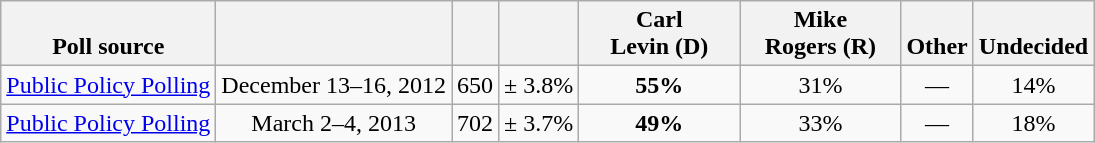<table class="wikitable" style="text-align:center">
<tr valign= bottom>
<th>Poll source</th>
<th></th>
<th></th>
<th></th>
<th style="width:100px;">Carl<br>Levin (D)</th>
<th style="width:100px;">Mike<br>Rogers (R)</th>
<th>Other</th>
<th>Undecided</th>
</tr>
<tr>
<td align=left><a href='#'>Public Policy Polling</a></td>
<td>December 13–16, 2012</td>
<td>650</td>
<td>± 3.8%</td>
<td><strong>55%</strong></td>
<td>31%</td>
<td>—</td>
<td>14%</td>
</tr>
<tr>
<td align=left><a href='#'>Public Policy Polling</a></td>
<td>March 2–4, 2013</td>
<td>702</td>
<td>± 3.7%</td>
<td><strong>49%</strong></td>
<td>33%</td>
<td>—</td>
<td>18%</td>
</tr>
</table>
